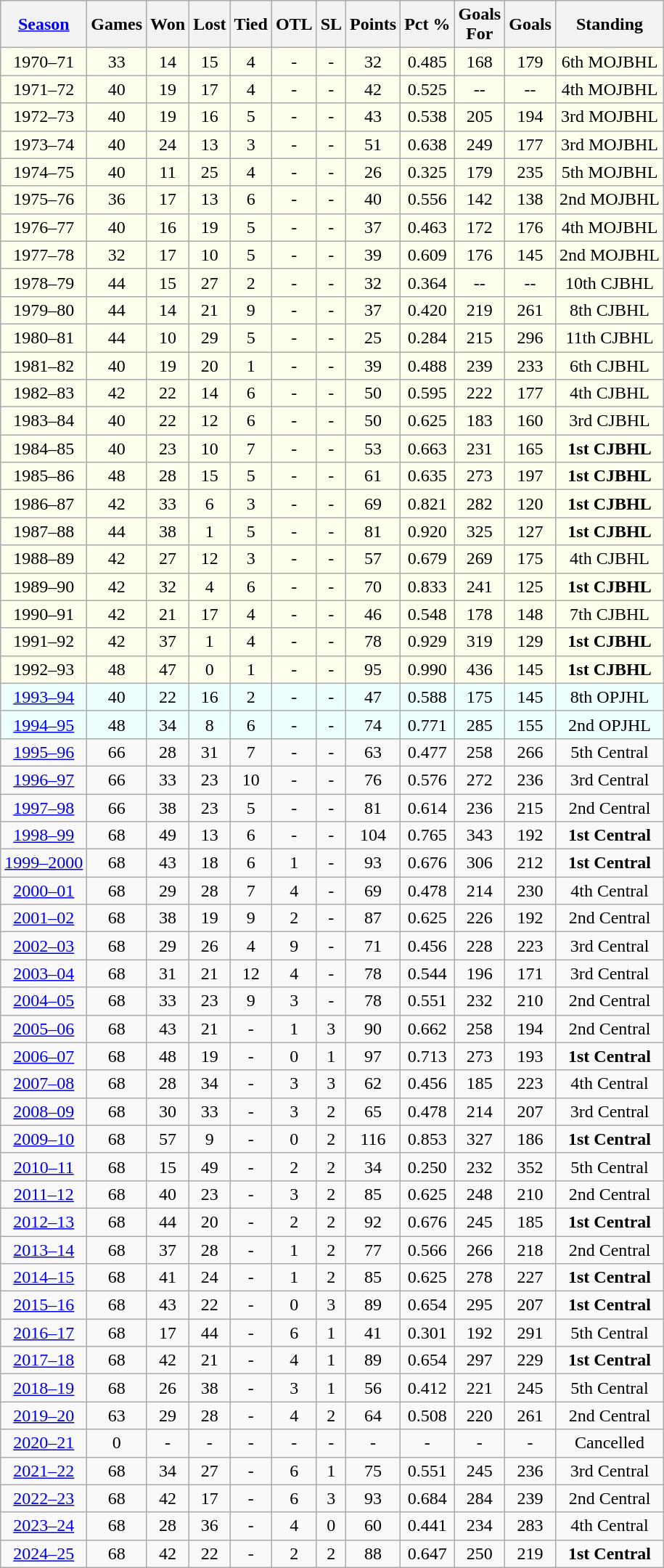<table class="wikitable" style="text-align:center">
<tr>
<th><a href='#'>Season</a></th>
<th>Games</th>
<th>Won</th>
<th>Lost</th>
<th>Tied</th>
<th>OTL</th>
<th>SL</th>
<th>Points</th>
<th>Pct %</th>
<th>Goals<br>For</th>
<th>Goals<br></th>
<th>Standing</th>
</tr>
<tr bgcolor="#FFFFEE">
<td>1970–71</td>
<td>33</td>
<td>14</td>
<td>15</td>
<td>4</td>
<td>-</td>
<td>-</td>
<td>32</td>
<td>0.485</td>
<td>168</td>
<td>179</td>
<td>6th MOJBHL</td>
</tr>
<tr bgcolor="#FFFFEE">
<td>1971–72</td>
<td>40</td>
<td>19</td>
<td>17</td>
<td>4</td>
<td>-</td>
<td>-</td>
<td>42</td>
<td>0.525</td>
<td>--</td>
<td>--</td>
<td>4th MOJBHL</td>
</tr>
<tr bgcolor="#FFFFEE">
<td>1972–73</td>
<td>40</td>
<td>19</td>
<td>16</td>
<td>5</td>
<td>-</td>
<td>-</td>
<td>43</td>
<td>0.538</td>
<td>205</td>
<td>194</td>
<td>3rd MOJBHL</td>
</tr>
<tr bgcolor="#FFFFEE">
<td>1973–74</td>
<td>40</td>
<td>24</td>
<td>13</td>
<td>3</td>
<td>-</td>
<td>-</td>
<td>51</td>
<td>0.638</td>
<td>249</td>
<td>177</td>
<td>3rd MOJBHL</td>
</tr>
<tr bgcolor="#FFFFEE">
<td>1974–75</td>
<td>40</td>
<td>11</td>
<td>25</td>
<td>4</td>
<td>-</td>
<td>-</td>
<td>26</td>
<td>0.325</td>
<td>179</td>
<td>235</td>
<td>5th MOJBHL</td>
</tr>
<tr bgcolor="#FFFFEE">
<td>1975–76</td>
<td>36</td>
<td>17</td>
<td>13</td>
<td>6</td>
<td>-</td>
<td>-</td>
<td>40</td>
<td>0.556</td>
<td>142</td>
<td>138</td>
<td>2nd MOJBHL</td>
</tr>
<tr bgcolor="#FFFFEE">
<td>1976–77</td>
<td>40</td>
<td>16</td>
<td>19</td>
<td>5</td>
<td>-</td>
<td>-</td>
<td>37</td>
<td>0.463</td>
<td>172</td>
<td>176</td>
<td>4th MOJBHL</td>
</tr>
<tr bgcolor="#FFFFEE">
<td>1977–78</td>
<td>32</td>
<td>17</td>
<td>10</td>
<td>5</td>
<td>-</td>
<td>-</td>
<td>39</td>
<td>0.609</td>
<td>176</td>
<td>145</td>
<td>2nd MOJBHL</td>
</tr>
<tr bgcolor="#FFFFEE">
<td>1978–79</td>
<td>44</td>
<td>15</td>
<td>27</td>
<td>2</td>
<td>-</td>
<td>-</td>
<td>32</td>
<td>0.364</td>
<td>--</td>
<td>--</td>
<td>10th CJBHL</td>
</tr>
<tr bgcolor="#FFFFEE">
<td>1979–80</td>
<td>44</td>
<td>14</td>
<td>21</td>
<td>9</td>
<td>-</td>
<td>-</td>
<td>37</td>
<td>0.420</td>
<td>219</td>
<td>261</td>
<td>8th CJBHL</td>
</tr>
<tr bgcolor="#FFFFEE">
<td>1980–81</td>
<td>44</td>
<td>10</td>
<td>29</td>
<td>5</td>
<td>-</td>
<td>-</td>
<td>25</td>
<td>0.284</td>
<td>215</td>
<td>296</td>
<td>11th CJBHL</td>
</tr>
<tr bgcolor="#FFFFEE">
<td>1981–82</td>
<td>40</td>
<td>19</td>
<td>20</td>
<td>1</td>
<td>-</td>
<td>-</td>
<td>39</td>
<td>0.488</td>
<td>239</td>
<td>233</td>
<td>6th CJBHL</td>
</tr>
<tr bgcolor="#FFFFEE">
<td>1982–83</td>
<td>42</td>
<td>22</td>
<td>14</td>
<td>6</td>
<td>-</td>
<td>-</td>
<td>50</td>
<td>0.595</td>
<td>222</td>
<td>177</td>
<td>4th CJBHL</td>
</tr>
<tr bgcolor="#FFFFEE">
<td>1983–84</td>
<td>40</td>
<td>22</td>
<td>12</td>
<td>6</td>
<td>-</td>
<td>-</td>
<td>50</td>
<td>0.625</td>
<td>183</td>
<td>160</td>
<td>3rd CJBHL</td>
</tr>
<tr bgcolor="#FFFFEE">
<td>1984–85</td>
<td>40</td>
<td>23</td>
<td>10</td>
<td>7</td>
<td>-</td>
<td>-</td>
<td>53</td>
<td>0.663</td>
<td>231</td>
<td>165</td>
<td><strong>1st CJBHL</strong></td>
</tr>
<tr bgcolor="#FFFFEE">
<td>1985–86</td>
<td>48</td>
<td>28</td>
<td>15</td>
<td>5</td>
<td>-</td>
<td>-</td>
<td>61</td>
<td>0.635</td>
<td>273</td>
<td>197</td>
<td><strong>1st CJBHL</strong></td>
</tr>
<tr bgcolor="#FFFFEE">
<td>1986–87</td>
<td>42</td>
<td>33</td>
<td>6</td>
<td>3</td>
<td>-</td>
<td>-</td>
<td>69</td>
<td>0.821</td>
<td>282</td>
<td>120</td>
<td><strong>1st CJBHL</strong></td>
</tr>
<tr bgcolor="#FFFFEE">
<td>1987–88</td>
<td>44</td>
<td>38</td>
<td>1</td>
<td>5</td>
<td>-</td>
<td>-</td>
<td>81</td>
<td>0.920</td>
<td>325</td>
<td>127</td>
<td><strong>1st CJBHL</strong></td>
</tr>
<tr bgcolor="#FFFFEE">
<td>1988–89</td>
<td>42</td>
<td>27</td>
<td>12</td>
<td>3</td>
<td>-</td>
<td>-</td>
<td>57</td>
<td>0.679</td>
<td>269</td>
<td>175</td>
<td>4th CJBHL</td>
</tr>
<tr bgcolor="#FFFFEE">
<td>1989–90</td>
<td>42</td>
<td>32</td>
<td>4</td>
<td>6</td>
<td>-</td>
<td>-</td>
<td>70</td>
<td>0.833</td>
<td>241</td>
<td>125</td>
<td><strong>1st CJBHL</strong></td>
</tr>
<tr bgcolor="#FFFFEE">
<td>1990–91</td>
<td>42</td>
<td>21</td>
<td>17</td>
<td>4</td>
<td>-</td>
<td>-</td>
<td>46</td>
<td>0.548</td>
<td>178</td>
<td>148</td>
<td>7th CJBHL</td>
</tr>
<tr bgcolor="#FFFFEE">
<td>1991–92</td>
<td>42</td>
<td>37</td>
<td>1</td>
<td>4</td>
<td>-</td>
<td>-</td>
<td>78</td>
<td>0.929</td>
<td>319</td>
<td>129</td>
<td><strong>1st CJBHL</strong></td>
</tr>
<tr bgcolor="#FFFFEE">
<td>1992–93</td>
<td>48</td>
<td>47</td>
<td>0</td>
<td>1</td>
<td>-</td>
<td>-</td>
<td>95</td>
<td>0.990</td>
<td>436</td>
<td>145</td>
<td><strong>1st CJBHL</strong></td>
</tr>
<tr bgcolor="#EEFFFF">
<td><a href='#'>1993–94</a></td>
<td>40</td>
<td>22</td>
<td>16</td>
<td>2</td>
<td>-</td>
<td>-</td>
<td>47</td>
<td>0.588</td>
<td>175</td>
<td>145</td>
<td>8th OPJHL</td>
</tr>
<tr bgcolor="#EEFFFF">
<td><a href='#'>1994–95</a></td>
<td>48</td>
<td>34</td>
<td>8</td>
<td>6</td>
<td>-</td>
<td>-</td>
<td>74</td>
<td>0.771</td>
<td>285</td>
<td>155</td>
<td>2nd OPJHL</td>
</tr>
<tr>
<td><a href='#'>1995–96</a></td>
<td>66</td>
<td>28</td>
<td>31</td>
<td>7</td>
<td>-</td>
<td>-</td>
<td>63</td>
<td>0.477</td>
<td>258</td>
<td>266</td>
<td>5th Central</td>
</tr>
<tr>
<td><a href='#'>1996–97</a></td>
<td>66</td>
<td>33</td>
<td>23</td>
<td>10</td>
<td>-</td>
<td>-</td>
<td>76</td>
<td>0.576</td>
<td>272</td>
<td>236</td>
<td>3rd Central</td>
</tr>
<tr>
<td><a href='#'>1997–98</a></td>
<td>66</td>
<td>38</td>
<td>23</td>
<td>5</td>
<td>-</td>
<td>-</td>
<td>81</td>
<td>0.614</td>
<td>236</td>
<td>215</td>
<td>2nd Central</td>
</tr>
<tr>
<td><a href='#'>1998–99</a></td>
<td>68</td>
<td>49</td>
<td>13</td>
<td>6</td>
<td>-</td>
<td>-</td>
<td>104</td>
<td>0.765</td>
<td>343</td>
<td>192</td>
<td><strong>1st Central</strong></td>
</tr>
<tr>
<td><a href='#'>1999–2000</a></td>
<td>68</td>
<td>43</td>
<td>18</td>
<td>6</td>
<td>1</td>
<td>-</td>
<td>93</td>
<td>0.676</td>
<td>306</td>
<td>212</td>
<td><strong>1st Central</strong></td>
</tr>
<tr>
<td><a href='#'>2000–01</a></td>
<td>68</td>
<td>29</td>
<td>28</td>
<td>7</td>
<td>4</td>
<td>-</td>
<td>69</td>
<td>0.478</td>
<td>214</td>
<td>230</td>
<td>4th Central</td>
</tr>
<tr>
<td><a href='#'>2001–02</a></td>
<td>68</td>
<td>38</td>
<td>19</td>
<td>9</td>
<td>2</td>
<td>-</td>
<td>87</td>
<td>0.625</td>
<td>226</td>
<td>192</td>
<td>2nd Central</td>
</tr>
<tr>
<td><a href='#'>2002–03</a></td>
<td>68</td>
<td>29</td>
<td>26</td>
<td>4</td>
<td>9</td>
<td>-</td>
<td>71</td>
<td>0.456</td>
<td>228</td>
<td>223</td>
<td>3rd Central</td>
</tr>
<tr>
<td><a href='#'>2003–04</a></td>
<td>68</td>
<td>31</td>
<td>21</td>
<td>12</td>
<td>4</td>
<td>-</td>
<td>78</td>
<td>0.544</td>
<td>196</td>
<td>171</td>
<td>3rd Central</td>
</tr>
<tr>
<td><a href='#'>2004–05</a></td>
<td>68</td>
<td>33</td>
<td>23</td>
<td>9</td>
<td>3</td>
<td>-</td>
<td>78</td>
<td>0.551</td>
<td>232</td>
<td>210</td>
<td>2nd Central</td>
</tr>
<tr>
<td><a href='#'>2005–06</a></td>
<td>68</td>
<td>43</td>
<td>21</td>
<td>-</td>
<td>1</td>
<td>3</td>
<td>90</td>
<td>0.662</td>
<td>258</td>
<td>194</td>
<td>2nd Central</td>
</tr>
<tr>
<td><a href='#'>2006–07</a></td>
<td>68</td>
<td>48</td>
<td>19</td>
<td>-</td>
<td>0</td>
<td>1</td>
<td>97</td>
<td>0.713</td>
<td>273</td>
<td>193</td>
<td><strong>1st Central</strong></td>
</tr>
<tr>
<td><a href='#'>2007–08</a></td>
<td>68</td>
<td>28</td>
<td>34</td>
<td>-</td>
<td>3</td>
<td>3</td>
<td>62</td>
<td>0.456</td>
<td>185</td>
<td>223</td>
<td>4th Central</td>
</tr>
<tr>
<td><a href='#'>2008–09</a></td>
<td>68</td>
<td>30</td>
<td>33</td>
<td>-</td>
<td>3</td>
<td>2</td>
<td>65</td>
<td>0.478</td>
<td>214</td>
<td>207</td>
<td>3rd Central</td>
</tr>
<tr>
<td><a href='#'>2009–10</a></td>
<td>68</td>
<td>57</td>
<td>9</td>
<td>-</td>
<td>0</td>
<td>2</td>
<td>116</td>
<td>0.853</td>
<td>327</td>
<td>186</td>
<td><strong>1st Central</strong></td>
</tr>
<tr>
<td><a href='#'>2010–11</a></td>
<td>68</td>
<td>15</td>
<td>49</td>
<td>-</td>
<td>2</td>
<td>2</td>
<td>34</td>
<td>0.250</td>
<td>232</td>
<td>352</td>
<td>5th Central</td>
</tr>
<tr>
<td><a href='#'>2011–12</a></td>
<td>68</td>
<td>40</td>
<td>23</td>
<td>-</td>
<td>3</td>
<td>2</td>
<td>85</td>
<td>0.625</td>
<td>248</td>
<td>210</td>
<td>2nd Central</td>
</tr>
<tr>
<td><a href='#'>2012–13</a></td>
<td>68</td>
<td>44</td>
<td>20</td>
<td>-</td>
<td>2</td>
<td>2</td>
<td>92</td>
<td>0.676</td>
<td>245</td>
<td>185</td>
<td><strong>1st Central</strong></td>
</tr>
<tr>
<td><a href='#'>2013–14</a></td>
<td>68</td>
<td>37</td>
<td>28</td>
<td>-</td>
<td>1</td>
<td>2</td>
<td>77</td>
<td>0.566</td>
<td>266</td>
<td>218</td>
<td>2nd Central</td>
</tr>
<tr>
<td><a href='#'>2014–15</a></td>
<td>68</td>
<td>41</td>
<td>24</td>
<td>-</td>
<td>1</td>
<td>2</td>
<td>85</td>
<td>0.625</td>
<td>278</td>
<td>227</td>
<td><strong>1st Central</strong></td>
</tr>
<tr>
<td><a href='#'>2015–16</a></td>
<td>68</td>
<td>43</td>
<td>22</td>
<td>-</td>
<td>0</td>
<td>3</td>
<td>89</td>
<td>0.654</td>
<td>295</td>
<td>207</td>
<td><strong>1st Central</strong></td>
</tr>
<tr>
<td><a href='#'>2016–17</a></td>
<td>68</td>
<td>17</td>
<td>44</td>
<td>-</td>
<td>6</td>
<td>1</td>
<td>41</td>
<td>0.301</td>
<td>192</td>
<td>291</td>
<td>5th Central</td>
</tr>
<tr>
<td><a href='#'>2017–18</a></td>
<td>68</td>
<td>42</td>
<td>21</td>
<td>-</td>
<td>4</td>
<td>1</td>
<td>89</td>
<td>0.654</td>
<td>297</td>
<td>229</td>
<td><strong>1st Central</strong></td>
</tr>
<tr>
<td><a href='#'>2018–19</a></td>
<td>68</td>
<td>26</td>
<td>38</td>
<td>-</td>
<td>3</td>
<td>1</td>
<td>56</td>
<td>0.412</td>
<td>221</td>
<td>245</td>
<td>5th Central</td>
</tr>
<tr>
<td><a href='#'>2019–20</a></td>
<td>63</td>
<td>29</td>
<td>28</td>
<td>-</td>
<td>4</td>
<td>2</td>
<td>64</td>
<td>0.508</td>
<td>220</td>
<td>261</td>
<td>2nd Central</td>
</tr>
<tr>
<td><a href='#'>2020–21</a></td>
<td>0</td>
<td>-</td>
<td>-</td>
<td>-</td>
<td>-</td>
<td>-</td>
<td>-</td>
<td>-</td>
<td>-</td>
<td>-</td>
<td>Cancelled</td>
</tr>
<tr>
<td><a href='#'>2021–22</a></td>
<td>68</td>
<td>34</td>
<td>27</td>
<td>-</td>
<td>6</td>
<td>1</td>
<td>75</td>
<td>0.551</td>
<td>245</td>
<td>236</td>
<td>3rd Central</td>
</tr>
<tr>
<td><a href='#'>2022–23</a></td>
<td>68</td>
<td>42</td>
<td>17</td>
<td>-</td>
<td>6</td>
<td>3</td>
<td>93</td>
<td>0.684</td>
<td>284</td>
<td>239</td>
<td>2nd Central</td>
</tr>
<tr>
<td><a href='#'>2023–24</a></td>
<td>68</td>
<td>28</td>
<td>36</td>
<td>-</td>
<td>4</td>
<td>0</td>
<td>60</td>
<td>0.441</td>
<td>234</td>
<td>283</td>
<td>4th Central</td>
</tr>
<tr>
<td><a href='#'>2024–25</a></td>
<td>68</td>
<td>42</td>
<td>22</td>
<td>-</td>
<td>2</td>
<td>2</td>
<td>88</td>
<td>0.647</td>
<td>250</td>
<td>219</td>
<td><strong>1st Central</strong></td>
</tr>
</table>
